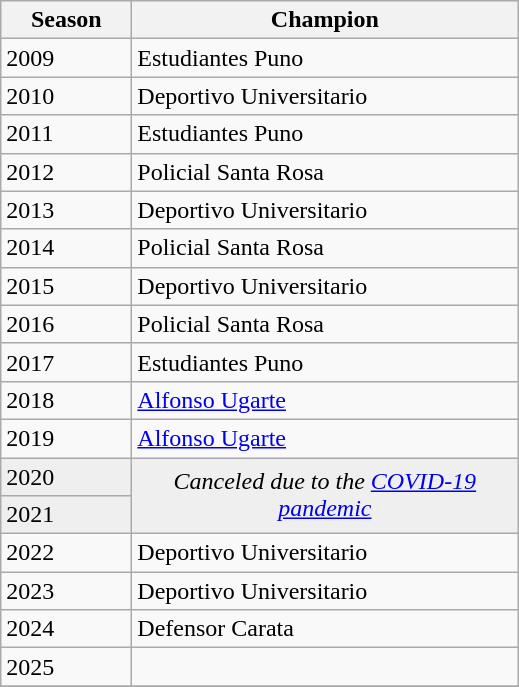<table class="wikitable sortable">
<tr>
<th width=80px>Season</th>
<th width=250px>Champion</th>
</tr>
<tr>
<td>2009</td>
<td>Estudiantes Puno</td>
</tr>
<tr>
<td>2010</td>
<td>Deportivo Universitario</td>
</tr>
<tr>
<td>2011</td>
<td>Estudiantes Puno</td>
</tr>
<tr>
<td>2012</td>
<td>Policial Santa Rosa</td>
</tr>
<tr>
<td>2013</td>
<td>Deportivo Universitario</td>
</tr>
<tr>
<td>2014</td>
<td>Policial Santa Rosa</td>
</tr>
<tr>
<td>2015</td>
<td>Deportivo Universitario</td>
</tr>
<tr>
<td>2016</td>
<td>Policial Santa Rosa</td>
</tr>
<tr>
<td>2017</td>
<td>Estudiantes Puno</td>
</tr>
<tr>
<td>2018</td>
<td><a href='#'>Alfonso Ugarte</a></td>
</tr>
<tr>
<td>2019</td>
<td><a href='#'>Alfonso Ugarte</a></td>
</tr>
<tr bgcolor=#efefef>
<td>2020</td>
<td rowspan=2 colspan="1" align=center><em>Canceled due to the <a href='#'>COVID-19 pandemic</a></em></td>
</tr>
<tr bgcolor=#efefef>
<td>2021</td>
</tr>
<tr>
<td>2022</td>
<td>Deportivo Universitario</td>
</tr>
<tr>
<td>2023</td>
<td>Deportivo Universitario</td>
</tr>
<tr>
<td>2024</td>
<td>Defensor Carata</td>
</tr>
<tr>
<td>2025</td>
<td></td>
</tr>
<tr>
</tr>
</table>
